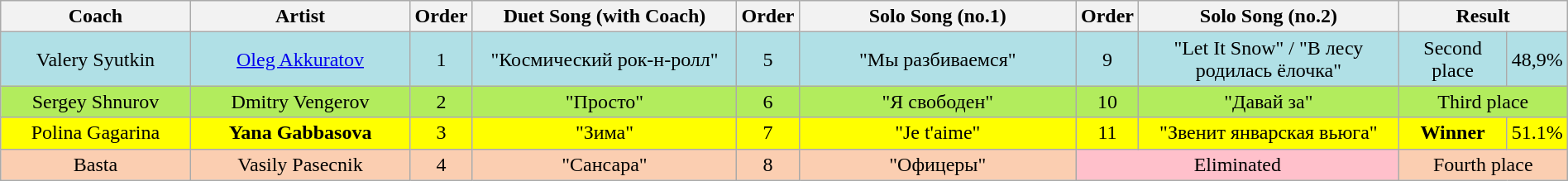<table class="wikitable" style="text-align:center; width:100%;">
<tr>
<th scope="col" width="13%">Coach</th>
<th scope="col" width="15%">Artist</th>
<th scope="col" width="02%">Order</th>
<th scope="col" width="18%">Duet Song (with Coach)</th>
<th scope="col" width="02%">Order</th>
<th scope="col" width="19%">Solo Song (no.1)</th>
<th scope="col" width="02%">Order</th>
<th scope="col" width="18%">Solo Song (no.2)</th>
<th colspan="2" width="11%">Result</th>
</tr>
<tr bgcolor="#B0E0E6">
<td>Valery Syutkin</td>
<td><a href='#'>Oleg Akkuratov</a></td>
<td>1</td>
<td>"Космический рок-н-ролл"</td>
<td>5</td>
<td>"Мы разбиваемся"</td>
<td>9</td>
<td>"Let It Snow" / "В лесу родилась ёлочка"</td>
<td>Second place</td>
<td>48,9%</td>
</tr>
<tr bgcolor="#B2EC5D">
<td>Sergey Shnurov</td>
<td>Dmitry Vengerov</td>
<td>2</td>
<td>"Просто"</td>
<td>6</td>
<td>"Я свободен"</td>
<td>10</td>
<td>"Давай за"</td>
<td colspan="2">Third place</td>
</tr>
<tr bgcolor="yellow">
<td>Polina Gagarina</td>
<td><strong>Yana Gabbasova</strong></td>
<td>3</td>
<td>"Зима"</td>
<td>7</td>
<td>"Je t'aime"</td>
<td>11</td>
<td>"Звенит январская вьюга"</td>
<td><strong>Winner</strong></td>
<td>51.1%</td>
</tr>
<tr bgcolor=#FBCEB1>
<td>Basta</td>
<td>Vasily Pasecnik</td>
<td>4</td>
<td>"Сансара"</td>
<td>8</td>
<td>"Офицеры"</td>
<td colspan=2 style="background:pink">Eliminated</td>
<td colspan="2">Fourth place</td>
</tr>
</table>
